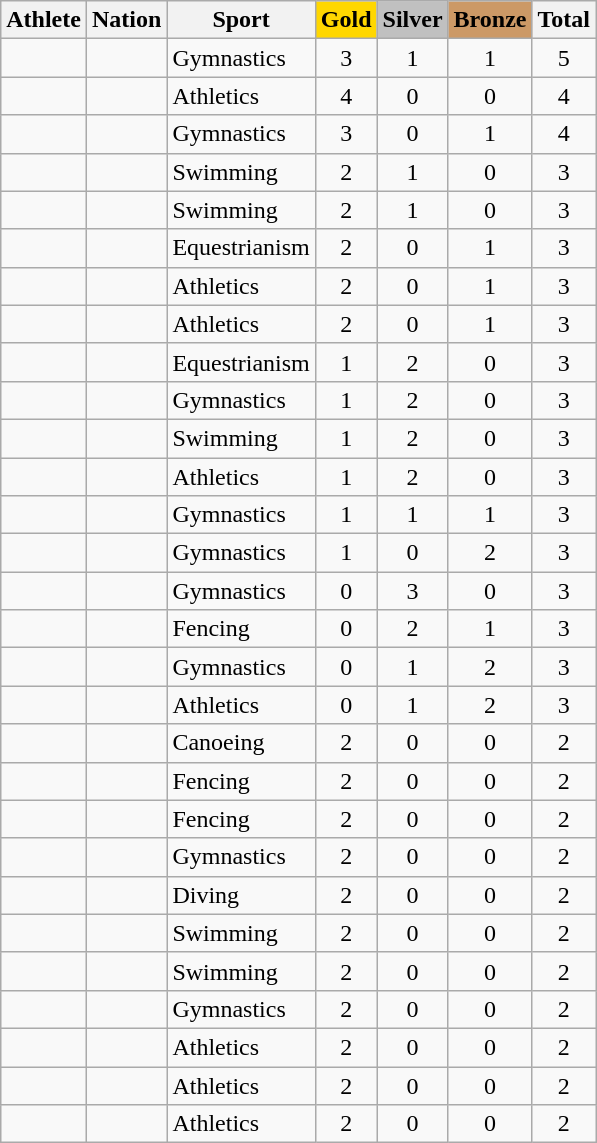<table class="wikitable sortable" style="text-align:center">
<tr>
<th>Athlete</th>
<th>Nation</th>
<th>Sport</th>
<th style="background-color: gold"><strong>Gold</strong></th>
<th style="background-color: silver"><strong>Silver</strong></th>
<th style="background-color: #cc9966"><strong>Bronze</strong></th>
<th>Total</th>
</tr>
<tr>
<td align=left></td>
<td align=left></td>
<td align=left>Gymnastics</td>
<td>3</td>
<td>1</td>
<td>1</td>
<td>5</td>
</tr>
<tr>
<td align=left></td>
<td align=left></td>
<td align=left>Athletics</td>
<td>4</td>
<td>0</td>
<td>0</td>
<td>4</td>
</tr>
<tr>
<td align=left></td>
<td align=left></td>
<td align=left>Gymnastics</td>
<td>3</td>
<td>0</td>
<td>1</td>
<td>4</td>
</tr>
<tr>
<td align=left></td>
<td align=left></td>
<td align=left>Swimming</td>
<td>2</td>
<td>1</td>
<td>0</td>
<td>3</td>
</tr>
<tr>
<td align=left></td>
<td align=left></td>
<td align=left>Swimming</td>
<td>2</td>
<td>1</td>
<td>0</td>
<td>3</td>
</tr>
<tr>
<td align=left></td>
<td align=left></td>
<td align=left>Equestrianism</td>
<td>2</td>
<td>0</td>
<td>1</td>
<td>3</td>
</tr>
<tr>
<td align=left></td>
<td align=left></td>
<td align=left>Athletics</td>
<td>2</td>
<td>0</td>
<td>1</td>
<td>3</td>
</tr>
<tr>
<td align=left></td>
<td align=left></td>
<td align=left>Athletics</td>
<td>2</td>
<td>0</td>
<td>1</td>
<td>3</td>
</tr>
<tr>
<td align=left></td>
<td align=left></td>
<td align=left>Equestrianism</td>
<td>1</td>
<td>2</td>
<td>0</td>
<td>3</td>
</tr>
<tr>
<td align=left></td>
<td align=left></td>
<td align=left>Gymnastics</td>
<td>1</td>
<td>2</td>
<td>0</td>
<td>3</td>
</tr>
<tr>
<td align=left></td>
<td align=left></td>
<td align=left>Swimming</td>
<td>1</td>
<td>2</td>
<td>0</td>
<td>3</td>
</tr>
<tr>
<td align=left></td>
<td align=left></td>
<td align=left>Athletics</td>
<td>1</td>
<td>2</td>
<td>0</td>
<td>3</td>
</tr>
<tr>
<td align=left></td>
<td align=left></td>
<td align=left>Gymnastics</td>
<td>1</td>
<td>1</td>
<td>1</td>
<td>3</td>
</tr>
<tr>
<td align=left></td>
<td align=left></td>
<td align=left>Gymnastics</td>
<td>1</td>
<td>0</td>
<td>2</td>
<td>3</td>
</tr>
<tr>
<td align=left></td>
<td align=left></td>
<td align=left>Gymnastics</td>
<td>0</td>
<td>3</td>
<td>0</td>
<td>3</td>
</tr>
<tr>
<td align=left></td>
<td align=left></td>
<td align=left>Fencing</td>
<td>0</td>
<td>2</td>
<td>1</td>
<td>3</td>
</tr>
<tr>
<td align=left></td>
<td align=left></td>
<td align=left>Gymnastics</td>
<td>0</td>
<td>1</td>
<td>2</td>
<td>3</td>
</tr>
<tr>
<td align=left></td>
<td align=left></td>
<td align=left>Athletics</td>
<td>0</td>
<td>1</td>
<td>2</td>
<td>3</td>
</tr>
<tr>
<td align=left></td>
<td align=left></td>
<td align=left>Canoeing</td>
<td>2</td>
<td>0</td>
<td>0</td>
<td>2</td>
</tr>
<tr>
<td align=left></td>
<td align=left></td>
<td align=left>Fencing</td>
<td>2</td>
<td>0</td>
<td>0</td>
<td>2</td>
</tr>
<tr>
<td align=left></td>
<td align=left></td>
<td align=left>Fencing</td>
<td>2</td>
<td>0</td>
<td>0</td>
<td>2</td>
</tr>
<tr>
<td align=left></td>
<td align=left></td>
<td align=left>Gymnastics</td>
<td>2</td>
<td>0</td>
<td>0</td>
<td>2</td>
</tr>
<tr>
<td align=left></td>
<td align=left></td>
<td align=left>Diving</td>
<td>2</td>
<td>0</td>
<td>0</td>
<td>2</td>
</tr>
<tr>
<td align=left></td>
<td align=left></td>
<td align=left>Swimming</td>
<td>2</td>
<td>0</td>
<td>0</td>
<td>2</td>
</tr>
<tr>
<td align=left></td>
<td align=left></td>
<td align=left>Swimming</td>
<td>2</td>
<td>0</td>
<td>0</td>
<td>2</td>
</tr>
<tr>
<td align=left></td>
<td align=left></td>
<td align=left>Gymnastics</td>
<td>2</td>
<td>0</td>
<td>0</td>
<td>2</td>
</tr>
<tr>
<td align=left></td>
<td align=left></td>
<td align=left>Athletics</td>
<td>2</td>
<td>0</td>
<td>0</td>
<td>2</td>
</tr>
<tr>
<td align=left></td>
<td align=left></td>
<td align=left>Athletics</td>
<td>2</td>
<td>0</td>
<td>0</td>
<td>2</td>
</tr>
<tr>
<td align=left></td>
<td align=left></td>
<td align=left>Athletics</td>
<td>2</td>
<td>0</td>
<td>0</td>
<td>2</td>
</tr>
</table>
